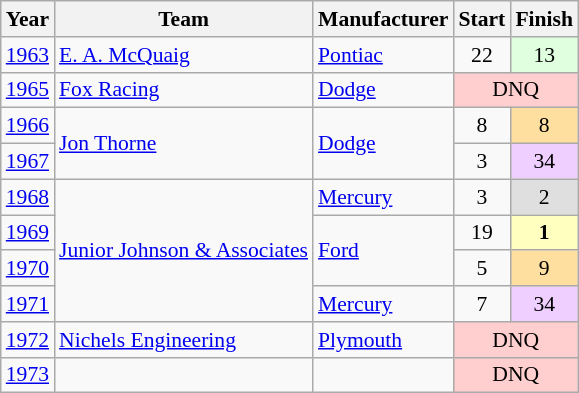<table class="wikitable" style="font-size: 90%;">
<tr>
<th>Year</th>
<th>Team</th>
<th>Manufacturer</th>
<th>Start</th>
<th>Finish</th>
</tr>
<tr>
<td><a href='#'>1963</a></td>
<td><a href='#'>E. A. McQuaig</a></td>
<td><a href='#'>Pontiac</a></td>
<td align="center">22</td>
<td align="center" style="background:#DFFFDF;">13</td>
</tr>
<tr>
<td><a href='#'>1965</a></td>
<td><a href='#'>Fox Racing</a></td>
<td><a href='#'>Dodge</a></td>
<td align="center" colspan=2 style="background:#FFCFCF;">DNQ</td>
</tr>
<tr>
<td><a href='#'>1966</a></td>
<td rowspan=2><a href='#'>Jon Thorne</a></td>
<td rowspan=2><a href='#'>Dodge</a></td>
<td align="center">8</td>
<td align="center" style="background:#FFDF9F;">8</td>
</tr>
<tr>
<td><a href='#'>1967</a></td>
<td align="center">3</td>
<td align="center" style="background:#EFCFFF;">34</td>
</tr>
<tr>
<td><a href='#'>1968</a></td>
<td rowspan=4><a href='#'>Junior Johnson & Associates</a></td>
<td><a href='#'>Mercury</a></td>
<td align="center">3</td>
<td align="center" style="background:#DFDFDF;">2</td>
</tr>
<tr>
<td><a href='#'>1969</a></td>
<td rowspan=2><a href='#'>Ford</a></td>
<td align="center">19</td>
<td align="center" style="background:#FFFFBF;"><strong>1</strong></td>
</tr>
<tr>
<td><a href='#'>1970</a></td>
<td align="center">5</td>
<td align="center" style="background:#FFDF9F;">9</td>
</tr>
<tr>
<td><a href='#'>1971</a></td>
<td><a href='#'>Mercury</a></td>
<td align="center">7</td>
<td align="center" style="background:#EFCFFF;">34</td>
</tr>
<tr>
<td><a href='#'>1972</a></td>
<td><a href='#'>Nichels Engineering</a></td>
<td><a href='#'>Plymouth</a></td>
<td align="center" colspan=2 style="background:#FFCFCF;">DNQ</td>
</tr>
<tr>
<td><a href='#'>1973</a></td>
<td></td>
<td></td>
<td align="center" colspan=2 style="background:#FFCFCF;">DNQ</td>
</tr>
</table>
